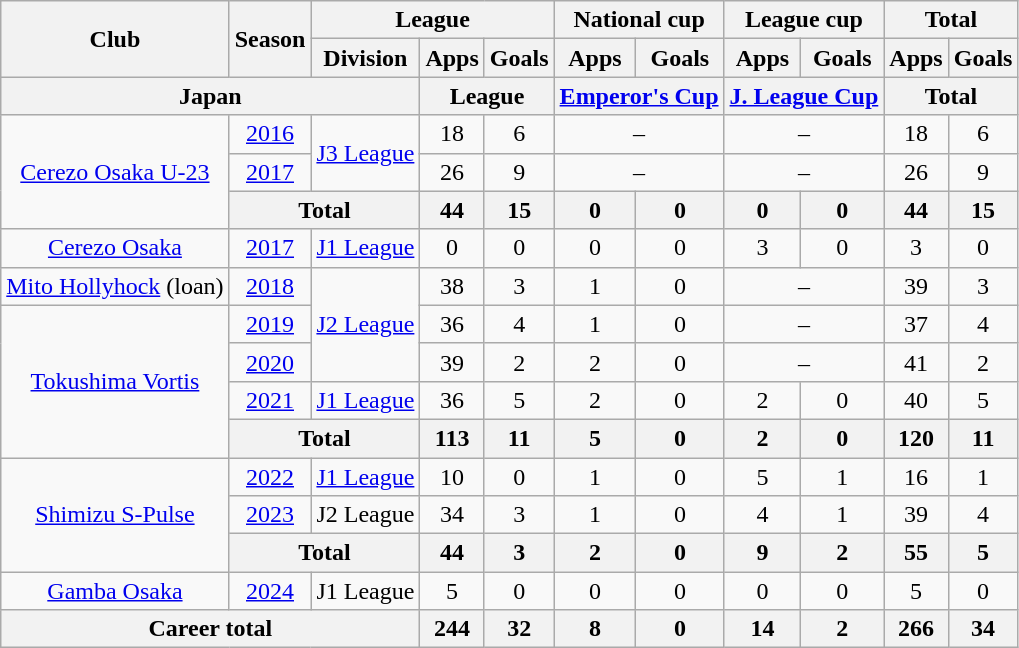<table class="wikitable" style="text-align:center">
<tr>
<th rowspan=2>Club</th>
<th rowspan=2>Season</th>
<th colspan=3>League</th>
<th colspan=2>National cup</th>
<th colspan=2>League cup</th>
<th colspan=2>Total</th>
</tr>
<tr>
<th>Division</th>
<th>Apps</th>
<th>Goals</th>
<th>Apps</th>
<th>Goals</th>
<th>Apps</th>
<th>Goals</th>
<th>Apps</th>
<th>Goals</th>
</tr>
<tr>
<th colspan=3>Japan</th>
<th colspan=2>League</th>
<th colspan=2><a href='#'>Emperor's Cup</a></th>
<th colspan=2><a href='#'>J. League Cup</a></th>
<th colspan=2>Total</th>
</tr>
<tr>
<td rowspan="3"><a href='#'>Cerezo Osaka U-23</a></td>
<td><a href='#'>2016</a></td>
<td rowspan="2"><a href='#'>J3 League</a></td>
<td>18</td>
<td>6</td>
<td colspan="2">–</td>
<td colspan="2">–</td>
<td>18</td>
<td>6</td>
</tr>
<tr>
<td><a href='#'>2017</a></td>
<td>26</td>
<td>9</td>
<td colspan="2">–</td>
<td colspan="2">–</td>
<td>26</td>
<td>9</td>
</tr>
<tr>
<th colspan="2">Total</th>
<th>44</th>
<th>15</th>
<th>0</th>
<th>0</th>
<th>0</th>
<th>0</th>
<th>44</th>
<th>15</th>
</tr>
<tr>
<td><a href='#'>Cerezo Osaka</a></td>
<td><a href='#'>2017</a></td>
<td><a href='#'>J1 League</a></td>
<td>0</td>
<td>0</td>
<td>0</td>
<td>0</td>
<td>3</td>
<td>0</td>
<td>3</td>
<td>0</td>
</tr>
<tr>
<td><a href='#'>Mito Hollyhock</a> (loan)</td>
<td><a href='#'>2018</a></td>
<td rowspan="3"><a href='#'>J2 League</a></td>
<td>38</td>
<td>3</td>
<td>1</td>
<td>0</td>
<td colspan="2">–</td>
<td>39</td>
<td>3</td>
</tr>
<tr>
<td rowspan="4"><a href='#'>Tokushima Vortis</a></td>
<td><a href='#'>2019</a></td>
<td>36</td>
<td>4</td>
<td>1</td>
<td>0</td>
<td colspan="2">–</td>
<td>37</td>
<td>4</td>
</tr>
<tr>
<td><a href='#'>2020</a></td>
<td>39</td>
<td>2</td>
<td>2</td>
<td>0</td>
<td colspan="2">–</td>
<td>41</td>
<td>2</td>
</tr>
<tr>
<td><a href='#'>2021</a></td>
<td><a href='#'>J1 League</a></td>
<td>36</td>
<td>5</td>
<td>2</td>
<td>0</td>
<td>2</td>
<td>0</td>
<td>40</td>
<td>5</td>
</tr>
<tr>
<th colspan="2">Total</th>
<th>113</th>
<th>11</th>
<th>5</th>
<th>0</th>
<th>2</th>
<th>0</th>
<th>120</th>
<th>11</th>
</tr>
<tr>
<td rowspan="3"><a href='#'>Shimizu S-Pulse</a></td>
<td><a href='#'>2022</a></td>
<td><a href='#'>J1 League</a></td>
<td>10</td>
<td>0</td>
<td>1</td>
<td>0</td>
<td>5</td>
<td>1</td>
<td>16</td>
<td>1</td>
</tr>
<tr>
<td><a href='#'>2023</a></td>
<td>J2 League</td>
<td>34</td>
<td>3</td>
<td>1</td>
<td>0</td>
<td>4</td>
<td>1</td>
<td>39</td>
<td>4</td>
</tr>
<tr>
<th colspan="2">Total</th>
<th>44</th>
<th>3</th>
<th>2</th>
<th>0</th>
<th>9</th>
<th>2</th>
<th>55</th>
<th>5</th>
</tr>
<tr>
<td><a href='#'>Gamba Osaka</a></td>
<td><a href='#'>2024</a></td>
<td>J1 League</td>
<td>5</td>
<td>0</td>
<td>0</td>
<td>0</td>
<td>0</td>
<td>0</td>
<td>5</td>
<td>0</td>
</tr>
<tr>
<th colspan=3>Career total</th>
<th>244</th>
<th>32</th>
<th>8</th>
<th>0</th>
<th>14</th>
<th>2</th>
<th>266</th>
<th>34</th>
</tr>
</table>
